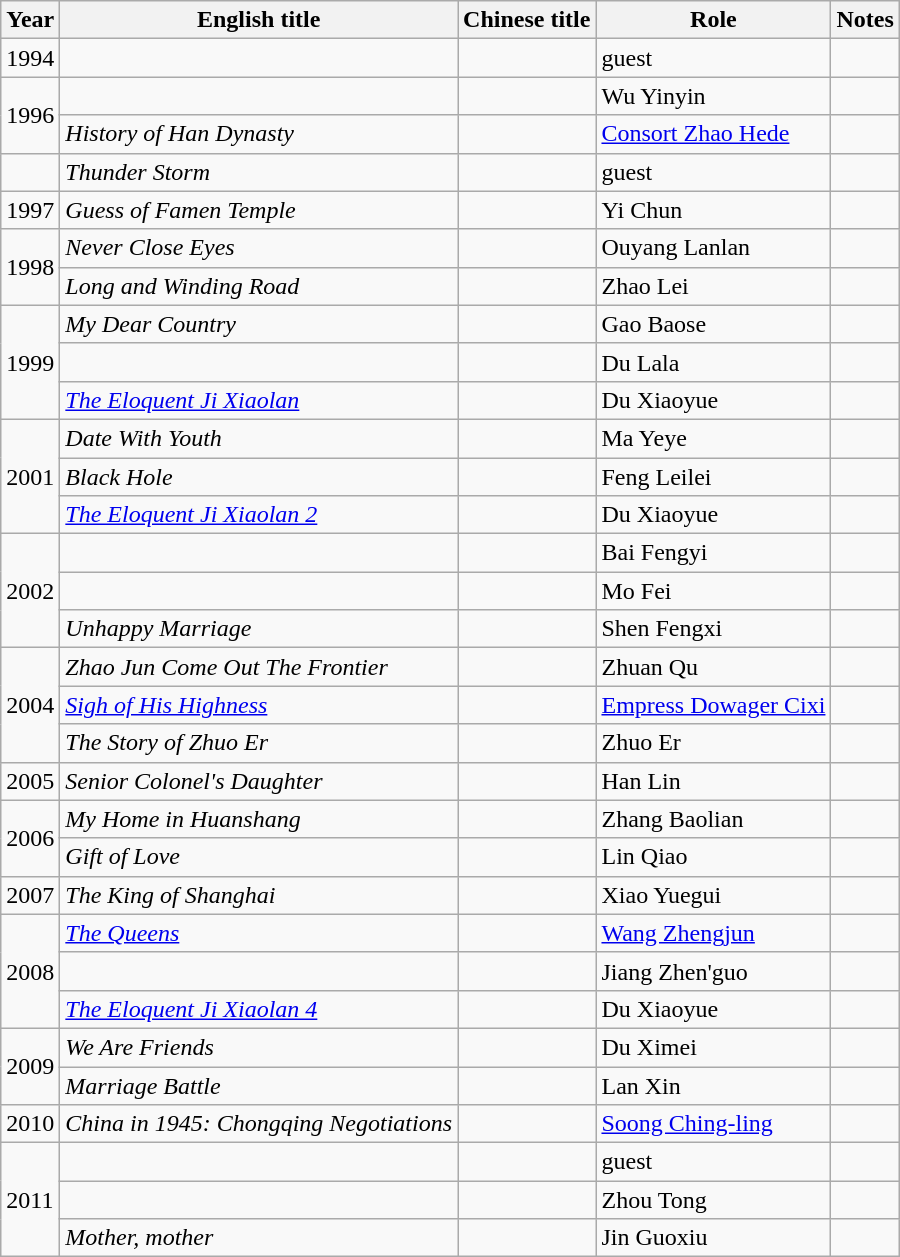<table class="wikitable">
<tr>
<th>Year</th>
<th>English title</th>
<th>Chinese title</th>
<th>Role</th>
<th>Notes</th>
</tr>
<tr>
<td>1994</td>
<td></td>
<td></td>
<td>guest</td>
<td></td>
</tr>
<tr>
<td rowspan="2">1996</td>
<td></td>
<td></td>
<td>Wu Yinyin</td>
<td></td>
</tr>
<tr>
<td><em>History of Han Dynasty</em></td>
<td></td>
<td><a href='#'>Consort Zhao Hede</a></td>
<td></td>
</tr>
<tr>
<td></td>
<td><em>Thunder Storm</em></td>
<td></td>
<td>guest</td>
<td></td>
</tr>
<tr>
<td>1997</td>
<td><em>Guess of Famen Temple</em></td>
<td></td>
<td>Yi Chun</td>
<td></td>
</tr>
<tr>
<td rowspan="2">1998</td>
<td><em>Never Close Eyes</em></td>
<td></td>
<td>Ouyang Lanlan</td>
<td></td>
</tr>
<tr>
<td><em>Long and Winding Road</em></td>
<td></td>
<td>Zhao Lei</td>
<td></td>
</tr>
<tr>
<td rowspan="3">1999</td>
<td><em>My Dear Country</em></td>
<td></td>
<td>Gao Baose</td>
<td></td>
</tr>
<tr>
<td></td>
<td></td>
<td>Du Lala</td>
<td></td>
</tr>
<tr>
<td><em><a href='#'>The Eloquent Ji Xiaolan</a></em></td>
<td></td>
<td>Du Xiaoyue</td>
<td></td>
</tr>
<tr>
<td rowspan="3">2001</td>
<td><em>Date With Youth</em></td>
<td></td>
<td>Ma Yeye</td>
<td></td>
</tr>
<tr>
<td><em>Black Hole</em></td>
<td></td>
<td>Feng Leilei</td>
<td></td>
</tr>
<tr>
<td><em><a href='#'>The Eloquent Ji Xiaolan 2</a></em></td>
<td></td>
<td>Du Xiaoyue</td>
<td></td>
</tr>
<tr>
<td rowspan="3">2002</td>
<td></td>
<td></td>
<td>Bai Fengyi</td>
<td></td>
</tr>
<tr>
<td></td>
<td></td>
<td>Mo Fei</td>
<td></td>
</tr>
<tr>
<td><em>Unhappy Marriage</em></td>
<td></td>
<td>Shen Fengxi</td>
<td></td>
</tr>
<tr>
<td rowspan="3">2004</td>
<td><em>Zhao Jun Come Out The Frontier</em></td>
<td></td>
<td>Zhuan Qu</td>
<td></td>
</tr>
<tr>
<td><em><a href='#'>Sigh of His Highness</a></em></td>
<td></td>
<td><a href='#'>Empress Dowager Cixi</a></td>
<td></td>
</tr>
<tr>
<td><em>The Story of Zhuo Er</em></td>
<td></td>
<td>Zhuo Er</td>
<td></td>
</tr>
<tr>
<td>2005</td>
<td><em>Senior Colonel's Daughter</em></td>
<td></td>
<td>Han Lin</td>
<td></td>
</tr>
<tr>
<td rowspan="2">2006</td>
<td><em>My Home in Huanshang</em></td>
<td></td>
<td>Zhang Baolian</td>
<td></td>
</tr>
<tr>
<td><em>Gift of Love</em></td>
<td></td>
<td>Lin Qiao</td>
<td></td>
</tr>
<tr>
<td>2007</td>
<td><em>The King of Shanghai</em></td>
<td></td>
<td>Xiao Yuegui</td>
<td></td>
</tr>
<tr>
<td rowspan="3">2008</td>
<td><em><a href='#'>The Queens</a></em></td>
<td></td>
<td><a href='#'>Wang Zhengjun</a></td>
<td></td>
</tr>
<tr>
<td></td>
<td></td>
<td>Jiang Zhen'guo</td>
<td></td>
</tr>
<tr>
<td><em><a href='#'>The Eloquent Ji Xiaolan 4</a></em></td>
<td></td>
<td>Du Xiaoyue</td>
<td></td>
</tr>
<tr>
<td rowspan="2">2009</td>
<td><em>We Are Friends</em></td>
<td></td>
<td>Du Ximei</td>
<td></td>
</tr>
<tr>
<td><em>Marriage Battle</em></td>
<td></td>
<td>Lan Xin</td>
<td></td>
</tr>
<tr>
<td>2010</td>
<td><em>China in 1945: Chongqing Negotiations</em></td>
<td></td>
<td><a href='#'>Soong Ching-ling</a></td>
<td></td>
</tr>
<tr>
<td rowspan="3">2011</td>
<td></td>
<td></td>
<td>guest</td>
<td></td>
</tr>
<tr>
<td></td>
<td></td>
<td>Zhou Tong</td>
<td></td>
</tr>
<tr>
<td><em>Mother, mother</em></td>
<td></td>
<td>Jin Guoxiu</td>
<td></td>
</tr>
</table>
